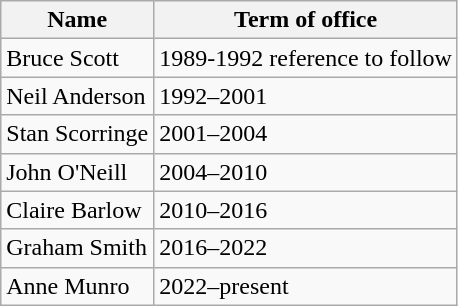<table class="wikitable">
<tr>
<th>Name</th>
<th>Term of office</th>
</tr>
<tr>
<td>Bruce Scott</td>
<td>1989-1992 reference to follow</td>
</tr>
<tr>
<td>Neil Anderson</td>
<td>1992–2001</td>
</tr>
<tr>
<td>Stan Scorringe</td>
<td>2001–2004</td>
</tr>
<tr>
<td>John O'Neill</td>
<td>2004–2010</td>
</tr>
<tr>
<td>Claire Barlow</td>
<td>2010–2016</td>
</tr>
<tr>
<td>Graham Smith</td>
<td>2016–2022</td>
</tr>
<tr>
<td>Anne Munro</td>
<td>2022–present</td>
</tr>
</table>
